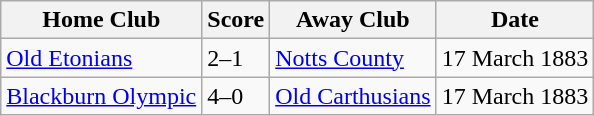<table class="wikitable">
<tr>
<th>Home Club</th>
<th>Score</th>
<th>Away Club</th>
<th>Date</th>
</tr>
<tr>
<td><a href='#'>Old Etonians</a></td>
<td>2–1</td>
<td><a href='#'>Notts County</a></td>
<td>17 March 1883</td>
</tr>
<tr>
<td><a href='#'>Blackburn Olympic</a></td>
<td>4–0</td>
<td><a href='#'>Old Carthusians</a></td>
<td>17 March 1883</td>
</tr>
</table>
